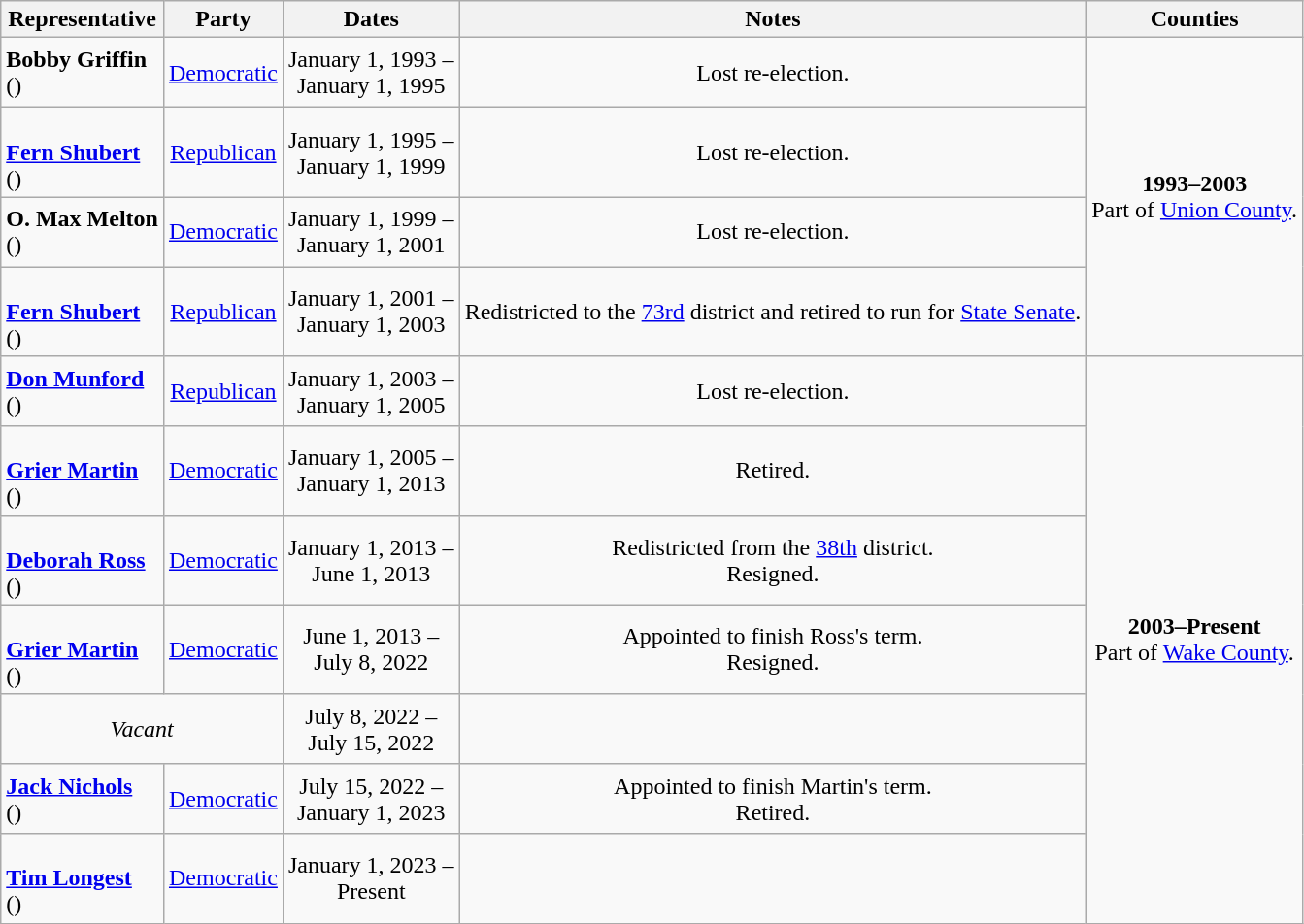<table class=wikitable style="text-align:center">
<tr>
<th>Representative</th>
<th>Party</th>
<th>Dates</th>
<th>Notes</th>
<th>Counties</th>
</tr>
<tr style="height:3em">
<td align=left><strong>Bobby Griffin</strong><br>()</td>
<td><a href='#'>Democratic</a></td>
<td nowrap>January 1, 1993 – <br> January 1, 1995</td>
<td>Lost re-election.</td>
<td rowspan=4><strong>1993–2003</strong> <br> Part of <a href='#'>Union County</a>.</td>
</tr>
<tr style="height:3em">
<td align=left><br><strong><a href='#'>Fern Shubert</a></strong><br>()</td>
<td><a href='#'>Republican</a></td>
<td nowrap>January 1, 1995 – <br> January 1, 1999</td>
<td>Lost re-election.</td>
</tr>
<tr style="height:3em">
<td align=left><strong>O. Max Melton</strong><br>()</td>
<td><a href='#'>Democratic</a></td>
<td nowrap>January 1, 1999 – <br> January 1, 2001</td>
<td>Lost re-election.</td>
</tr>
<tr style="height:3em">
<td align=left><br><strong><a href='#'>Fern Shubert</a></strong><br>()</td>
<td><a href='#'>Republican</a></td>
<td nowrap>January 1, 2001 – <br> January 1, 2003</td>
<td>Redistricted to the <a href='#'>73rd</a> district and retired to run for <a href='#'>State Senate</a>.</td>
</tr>
<tr style="height:3em">
<td align=left><strong><a href='#'>Don Munford</a></strong><br>()</td>
<td><a href='#'>Republican</a></td>
<td nowrap>January 1, 2003 – <br> January 1, 2005</td>
<td>Lost re-election.</td>
<td rowspan=7><strong>2003–Present</strong> <br> Part of <a href='#'>Wake County</a>.</td>
</tr>
<tr style="height:3em">
<td align=left><br><strong><a href='#'>Grier Martin</a></strong><br>()</td>
<td><a href='#'>Democratic</a></td>
<td nowrap>January 1, 2005 – <br> January 1, 2013</td>
<td>Retired.</td>
</tr>
<tr style="height:3em">
<td align=left><br><strong><a href='#'>Deborah Ross</a></strong><br>()</td>
<td><a href='#'>Democratic</a></td>
<td nowrap>January 1, 2013 – <br> June 1, 2013</td>
<td>Redistricted from the <a href='#'>38th</a> district. <br> Resigned.</td>
</tr>
<tr style="height:3em">
<td align=left><br><strong><a href='#'>Grier Martin</a></strong><br>()</td>
<td><a href='#'>Democratic</a></td>
<td nowrap>June 1, 2013 – <br> July 8, 2022</td>
<td>Appointed to finish Ross's term. <br> Resigned.</td>
</tr>
<tr style="height:3em">
<td colspan=2><em>Vacant</em></td>
<td nowrap>July 8, 2022 – <br> July 15, 2022</td>
<td></td>
</tr>
<tr style="height:3em">
<td align=left><strong><a href='#'>Jack Nichols</a></strong><br>()</td>
<td><a href='#'>Democratic</a></td>
<td nowrap>July 15, 2022 – <br> January 1, 2023</td>
<td>Appointed to finish Martin's term. <br> Retired.</td>
</tr>
<tr style="height:3em">
<td align=left><br><strong><a href='#'>Tim Longest</a></strong><br>()</td>
<td><a href='#'>Democratic</a></td>
<td nowrap>January 1, 2023 – <br> Present</td>
<td></td>
</tr>
</table>
